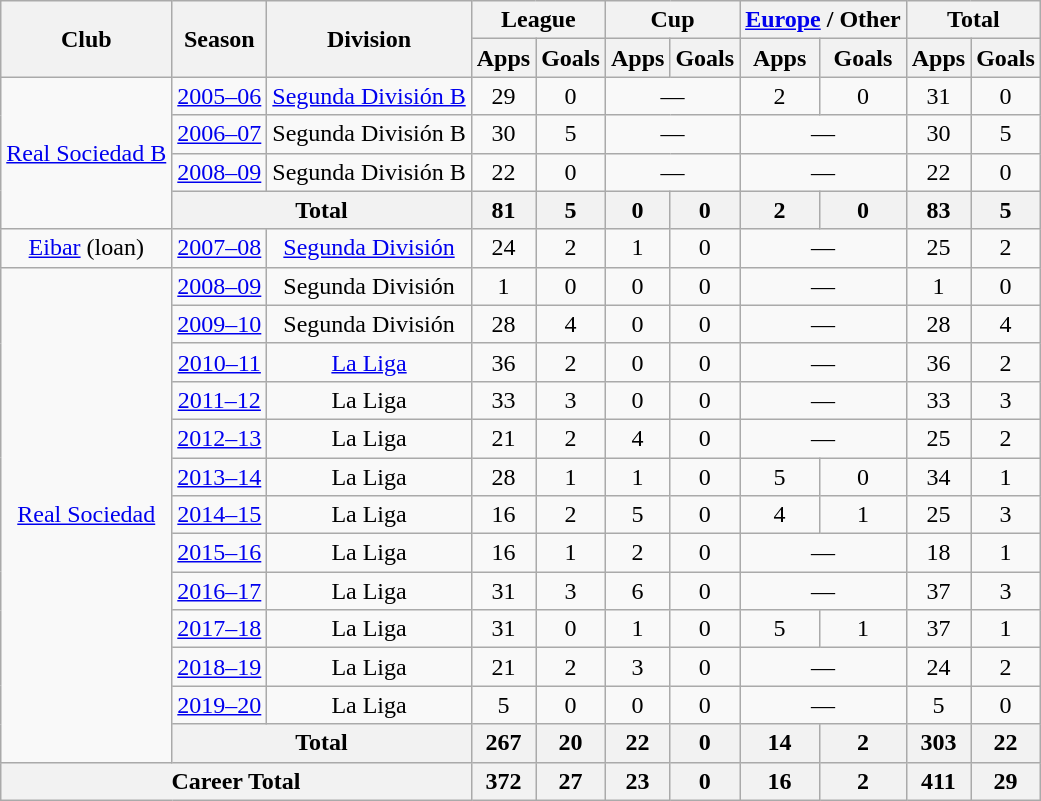<table class="wikitable" style="font-size:100%; text-align: center">
<tr>
<th rowspan=2>Club</th>
<th rowspan=2>Season</th>
<th rowspan="2">Division</th>
<th colspan=2>League</th>
<th colspan=2>Cup</th>
<th colspan=2><a href='#'>Europe</a> / Other</th>
<th colspan=2>Total</th>
</tr>
<tr>
<th>Apps</th>
<th>Goals</th>
<th>Apps</th>
<th>Goals</th>
<th>Apps</th>
<th>Goals</th>
<th>Apps</th>
<th>Goals</th>
</tr>
<tr>
<td rowspan=4><a href='#'>Real Sociedad B</a></td>
<td><a href='#'>2005–06</a></td>
<td><a href='#'>Segunda División B</a></td>
<td>29</td>
<td>0</td>
<td colspan=2>—</td>
<td>2</td>
<td>0</td>
<td>31</td>
<td>0</td>
</tr>
<tr>
<td><a href='#'>2006–07</a></td>
<td>Segunda División B</td>
<td>30</td>
<td>5</td>
<td colspan=2>—</td>
<td colspan=2>—</td>
<td>30</td>
<td>5</td>
</tr>
<tr>
<td><a href='#'>2008–09</a></td>
<td>Segunda División B</td>
<td>22</td>
<td>0</td>
<td colspan=2>—</td>
<td colspan=2>—</td>
<td>22</td>
<td>0</td>
</tr>
<tr>
<th colspan=2>Total</th>
<th>81</th>
<th>5</th>
<th>0</th>
<th>0</th>
<th>2</th>
<th>0</th>
<th>83</th>
<th>5</th>
</tr>
<tr>
<td><a href='#'>Eibar</a> (loan)</td>
<td><a href='#'>2007–08</a></td>
<td><a href='#'>Segunda División</a></td>
<td>24</td>
<td>2</td>
<td>1</td>
<td>0</td>
<td colspan=2>—</td>
<td>25</td>
<td>2</td>
</tr>
<tr>
<td rowspan="13"><a href='#'>Real Sociedad</a></td>
<td><a href='#'>2008–09</a></td>
<td>Segunda División</td>
<td>1</td>
<td>0</td>
<td>0</td>
<td>0</td>
<td colspan=2>—</td>
<td>1</td>
<td>0</td>
</tr>
<tr>
<td><a href='#'>2009–10</a></td>
<td>Segunda División</td>
<td>28</td>
<td>4</td>
<td>0</td>
<td>0</td>
<td colspan=2>—</td>
<td>28</td>
<td>4</td>
</tr>
<tr>
<td><a href='#'>2010–11</a></td>
<td><a href='#'>La Liga</a></td>
<td>36</td>
<td>2</td>
<td>0</td>
<td>0</td>
<td colspan=2>—</td>
<td>36</td>
<td>2</td>
</tr>
<tr>
<td><a href='#'>2011–12</a></td>
<td>La Liga</td>
<td>33</td>
<td>3</td>
<td>0</td>
<td>0</td>
<td colspan=2>—</td>
<td>33</td>
<td>3</td>
</tr>
<tr>
<td><a href='#'>2012–13</a></td>
<td>La Liga</td>
<td>21</td>
<td>2</td>
<td>4</td>
<td>0</td>
<td colspan=2>—</td>
<td>25</td>
<td>2</td>
</tr>
<tr>
<td><a href='#'>2013–14</a></td>
<td>La Liga</td>
<td>28</td>
<td>1</td>
<td>1</td>
<td>0</td>
<td>5</td>
<td>0</td>
<td>34</td>
<td>1</td>
</tr>
<tr>
<td><a href='#'>2014–15</a></td>
<td>La Liga</td>
<td>16</td>
<td>2</td>
<td>5</td>
<td>0</td>
<td>4</td>
<td>1</td>
<td>25</td>
<td>3</td>
</tr>
<tr>
<td><a href='#'>2015–16</a></td>
<td>La Liga</td>
<td>16</td>
<td>1</td>
<td>2</td>
<td>0</td>
<td colspan=2>—</td>
<td>18</td>
<td>1</td>
</tr>
<tr>
<td><a href='#'>2016–17</a></td>
<td>La Liga</td>
<td>31</td>
<td>3</td>
<td>6</td>
<td>0</td>
<td colspan=2>—</td>
<td>37</td>
<td>3</td>
</tr>
<tr>
<td><a href='#'>2017–18</a></td>
<td>La Liga</td>
<td>31</td>
<td>0</td>
<td>1</td>
<td>0</td>
<td>5</td>
<td>1</td>
<td>37</td>
<td>1</td>
</tr>
<tr>
<td><a href='#'>2018–19</a></td>
<td>La Liga</td>
<td>21</td>
<td>2</td>
<td>3</td>
<td>0</td>
<td colspan=2>—</td>
<td>24</td>
<td>2</td>
</tr>
<tr>
<td><a href='#'>2019–20</a></td>
<td>La Liga</td>
<td>5</td>
<td>0</td>
<td>0</td>
<td>0</td>
<td colspan=2>—</td>
<td>5</td>
<td>0</td>
</tr>
<tr>
<th colspan=2>Total</th>
<th>267</th>
<th>20</th>
<th>22</th>
<th>0</th>
<th>14</th>
<th>2</th>
<th>303</th>
<th>22</th>
</tr>
<tr>
<th colspan=3>Career Total</th>
<th>372</th>
<th>27</th>
<th>23</th>
<th>0</th>
<th>16</th>
<th>2</th>
<th>411</th>
<th>29</th>
</tr>
</table>
